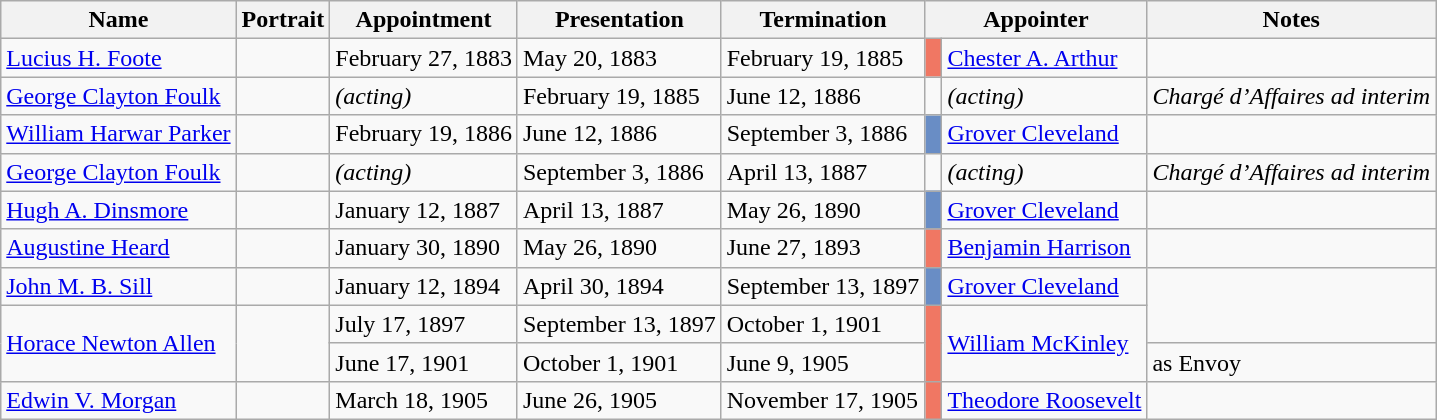<table class=wikitable>
<tr>
<th align=center>Name</th>
<th>Portrait</th>
<th>Appointment</th>
<th>Presentation</th>
<th>Termination</th>
<th colspan="2">Appointer</th>
<th>Notes</th>
</tr>
<tr>
<td><a href='#'>Lucius H. Foote</a></td>
<td></td>
<td>February 27, 1883</td>
<td>May 20, 1883</td>
<td>February 19, 1885</td>
<td style="background:#f07763;" rowspan="1"> </td>
<td><a href='#'>Chester A. Arthur</a></td>
<td></td>
</tr>
<tr>
<td><a href='#'>George Clayton Foulk</a></td>
<td></td>
<td><em>(acting)</em></td>
<td>February 19, 1885</td>
<td>June 12, 1886</td>
<td></td>
<td><em>(acting)</em></td>
<td><em>Chargé d’Affaires ad interim</em></td>
</tr>
<tr>
<td><a href='#'>William Harwar Parker</a></td>
<td></td>
<td>February 19, 1886</td>
<td>June 12, 1886</td>
<td>September 3, 1886</td>
<td style="background:#698dc5;" rowspan="1"> </td>
<td><a href='#'>Grover Cleveland</a></td>
<td></td>
</tr>
<tr>
<td><a href='#'>George Clayton Foulk</a></td>
<td></td>
<td><em>(acting)</em></td>
<td>September 3, 1886</td>
<td>April 13, 1887</td>
<td></td>
<td><em>(acting)</em></td>
<td><em>Chargé d’Affaires ad interim</em></td>
</tr>
<tr>
<td><a href='#'>Hugh A. Dinsmore</a></td>
<td></td>
<td>January 12, 1887</td>
<td>April 13, 1887</td>
<td>May 26, 1890</td>
<td style="background:#698dc5;" rowspan="1"> </td>
<td><a href='#'>Grover Cleveland</a></td>
<td></td>
</tr>
<tr>
<td><a href='#'>Augustine Heard</a></td>
<td></td>
<td>January 30, 1890</td>
<td>May 26, 1890</td>
<td>June 27, 1893</td>
<td style="background:#f07763;" rowspan="1"> </td>
<td><a href='#'>Benjamin Harrison</a></td>
<td></td>
</tr>
<tr>
<td><a href='#'>John M. B. Sill</a></td>
<td></td>
<td>January 12, 1894</td>
<td>April 30, 1894</td>
<td>September 13, 1897</td>
<td style="background:#698dc5;" rowspan="1"> </td>
<td><a href='#'>Grover Cleveland</a></td>
</tr>
<tr>
<td rowspan=2><a href='#'>Horace Newton Allen</a></td>
<td rowspan=2></td>
<td>July 17, 1897</td>
<td>September 13, 1897</td>
<td>October 1, 1901</td>
<td style="background:#f07763;" rowspan="2"> </td>
<td rowspan="2"><a href='#'>William McKinley</a></td>
</tr>
<tr>
<td>June 17, 1901</td>
<td>October 1, 1901</td>
<td>June 9, 1905</td>
<td>as Envoy</td>
</tr>
<tr>
<td><a href='#'>Edwin V. Morgan</a></td>
<td></td>
<td>March 18, 1905</td>
<td>June 26, 1905</td>
<td>November 17, 1905</td>
<td style="background:#f07763;" rowspan="1"> </td>
<td rowspan="1"><a href='#'>Theodore Roosevelt</a></td>
<td></td>
</tr>
</table>
